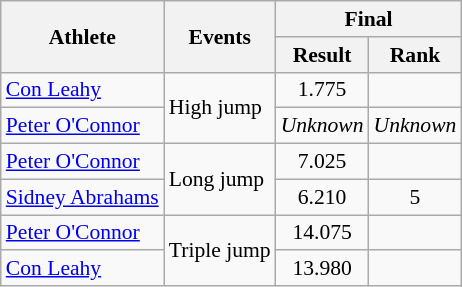<table class=wikitable style="font-size:90%">
<tr>
<th rowspan="2">Athlete</th>
<th rowspan="2">Events</th>
<th colspan="2">Final</th>
</tr>
<tr>
<th>Result</th>
<th>Rank</th>
</tr>
<tr>
<td><a href='#'>Con Leahy</a></td>
<td rowspan=2>High jump</td>
<td align="center">1.775</td>
<td align="center"></td>
</tr>
<tr>
<td><a href='#'>Peter O'Connor</a></td>
<td align="center"><em>Unknown</em></td>
<td align="center"><em>Unknown</em></td>
</tr>
<tr>
<td><a href='#'>Peter O'Connor</a></td>
<td rowspan=2>Long jump</td>
<td align="center">7.025</td>
<td align="center"></td>
</tr>
<tr>
<td><a href='#'>Sidney Abrahams</a></td>
<td align="center">6.210</td>
<td align="center">5</td>
</tr>
<tr>
<td><a href='#'>Peter O'Connor</a></td>
<td rowspan=2>Triple jump</td>
<td align="center">14.075</td>
<td align="center"></td>
</tr>
<tr>
<td><a href='#'>Con Leahy</a></td>
<td align="center">13.980</td>
<td align="center"></td>
</tr>
</table>
